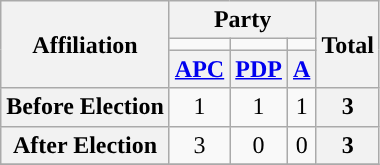<table class="wikitable" style="text-align:center">
<tr>
<th rowspan="3">Affiliation</th>
<th colspan="3">Party</th>
<th rowspan="3">Total</th>
</tr>
<tr>
<td style="background-color:"></td>
<td style="background-color:"></td>
<td style="background-color:"></td>
</tr>
<tr>
<th><a href='#'>APC</a></th>
<th><a href='#'>PDP</a></th>
<th><a href='#'>A</a></th>
</tr>
<tr>
<th>Before Election</th>
<td>1</td>
<td>1</td>
<td>1</td>
<th>3</th>
</tr>
<tr>
<th>After Election</th>
<td>3</td>
<td>0</td>
<td>0</td>
<th>3</th>
</tr>
<tr>
</tr>
</table>
